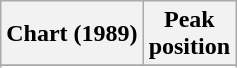<table class="wikitable sortable plainrowheaders" style="text-align:center">
<tr>
<th scope="col">Chart (1989)</th>
<th scope="col">Peak<br>position</th>
</tr>
<tr>
</tr>
<tr>
</tr>
<tr>
</tr>
<tr>
</tr>
<tr>
</tr>
</table>
